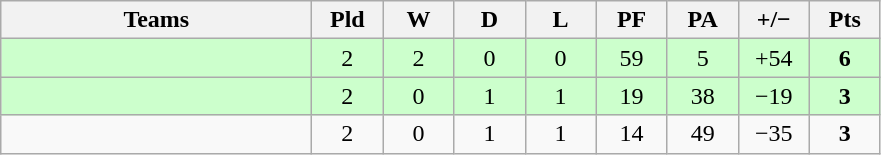<table class="wikitable" style="text-align: center;">
<tr>
<th width="200">Teams</th>
<th width="40">Pld</th>
<th width="40">W</th>
<th width="40">D</th>
<th width="40">L</th>
<th width="40">PF</th>
<th width="40">PA</th>
<th width="40">+/−</th>
<th width="40">Pts</th>
</tr>
<tr bgcolor=ccffcc>
<td align=left></td>
<td>2</td>
<td>2</td>
<td>0</td>
<td>0</td>
<td>59</td>
<td>5</td>
<td>+54</td>
<td><strong>6</strong></td>
</tr>
<tr bgcolor=ccffcc>
<td align=left></td>
<td>2</td>
<td>0</td>
<td>1</td>
<td>1</td>
<td>19</td>
<td>38</td>
<td>−19</td>
<td><strong>3</strong></td>
</tr>
<tr bgcolor=>
<td align=left></td>
<td>2</td>
<td>0</td>
<td>1</td>
<td>1</td>
<td>14</td>
<td>49</td>
<td>−35</td>
<td><strong>3</strong></td>
</tr>
</table>
